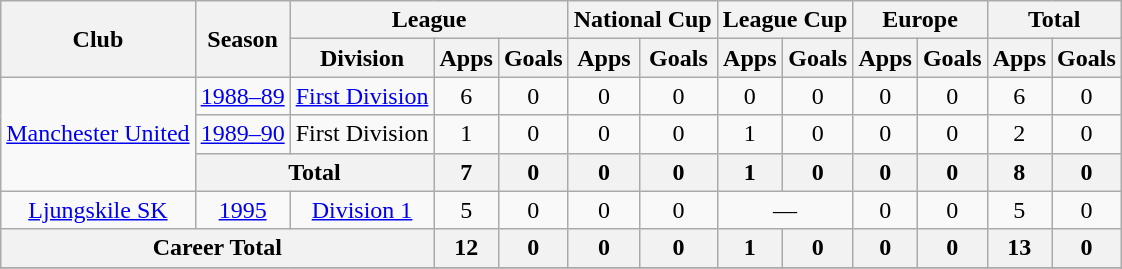<table class="wikitable" style="text-align: center;">
<tr>
<th rowspan="2">Club</th>
<th rowspan="2">Season</th>
<th colspan="3">League</th>
<th colspan="2">National Cup</th>
<th colspan="2">League Cup</th>
<th colspan="2">Europe</th>
<th colspan="2">Total</th>
</tr>
<tr>
<th>Division</th>
<th>Apps</th>
<th>Goals</th>
<th>Apps</th>
<th>Goals</th>
<th>Apps</th>
<th>Goals</th>
<th>Apps</th>
<th>Goals</th>
<th>Apps</th>
<th>Goals</th>
</tr>
<tr>
<td rowspan="3"><a href='#'>Manchester United</a></td>
<td><a href='#'>1988–89</a></td>
<td><a href='#'>First Division</a></td>
<td>6</td>
<td>0</td>
<td>0</td>
<td>0</td>
<td>0</td>
<td>0</td>
<td>0</td>
<td>0</td>
<td>6</td>
<td>0</td>
</tr>
<tr>
<td><a href='#'>1989–90</a></td>
<td>First Division</td>
<td>1</td>
<td>0</td>
<td>0</td>
<td>0</td>
<td>1</td>
<td>0</td>
<td>0</td>
<td>0</td>
<td>2</td>
<td>0</td>
</tr>
<tr>
<th colspan="2">Total</th>
<th>7</th>
<th>0</th>
<th>0</th>
<th>0</th>
<th>1</th>
<th>0</th>
<th>0</th>
<th>0</th>
<th>8</th>
<th>0</th>
</tr>
<tr>
<td><a href='#'>Ljungskile SK</a></td>
<td><a href='#'>1995</a></td>
<td><a href='#'>Division 1</a></td>
<td>5</td>
<td>0</td>
<td>0</td>
<td>0</td>
<td colspan="2">—</td>
<td>0</td>
<td>0</td>
<td>5</td>
<td>0</td>
</tr>
<tr>
<th colspan="3">Career Total</th>
<th>12</th>
<th>0</th>
<th>0</th>
<th>0</th>
<th>1</th>
<th>0</th>
<th>0</th>
<th>0</th>
<th>13</th>
<th>0</th>
</tr>
<tr>
</tr>
</table>
